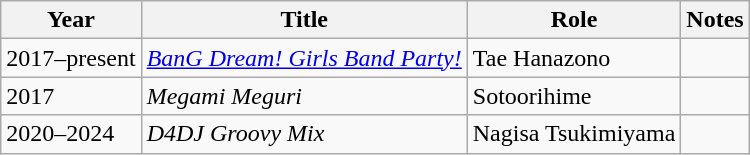<table class="wikitable">
<tr>
<th>Year</th>
<th>Title</th>
<th>Role</th>
<th>Notes</th>
</tr>
<tr>
<td>2017–present</td>
<td><em><a href='#'>BanG Dream! Girls Band Party!</a></em></td>
<td>Tae Hanazono</td>
<td></td>
</tr>
<tr>
<td>2017</td>
<td><em>Megami Meguri</em></td>
<td>Sotoorihime</td>
<td></td>
</tr>
<tr>
<td>2020–2024</td>
<td><em>D4DJ Groovy Mix</em></td>
<td>Nagisa Tsukimiyama</td>
<td></td>
</tr>
</table>
